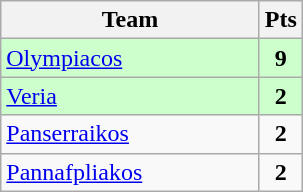<table class="wikitable" style="text-align: center;">
<tr>
<th width=165>Team</th>
<th width=20>Pts</th>
</tr>
<tr bgcolor="#ccffcc">
<td align=left><a href='#'>Olympiacos</a></td>
<td><strong>9</strong></td>
</tr>
<tr bgcolor="#ccffcc">
<td align=left><a href='#'>Veria</a></td>
<td><strong>2</strong></td>
</tr>
<tr>
<td align=left><a href='#'>Panserraikos</a></td>
<td><strong>2</strong></td>
</tr>
<tr>
<td align=left><a href='#'>Pannafpliakos</a></td>
<td><strong>2</strong></td>
</tr>
</table>
